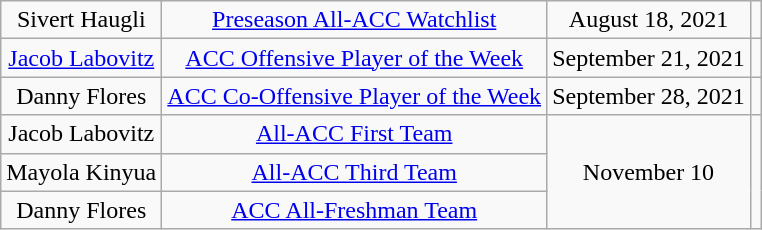<table class="wikitable sortable" style="text-align: center">
<tr>
<td>Sivert Haugli</td>
<td><a href='#'>Preseason All-ACC Watchlist</a></td>
<td>August 18, 2021</td>
<td></td>
</tr>
<tr>
<td><a href='#'>Jacob Labovitz</a></td>
<td><a href='#'>ACC Offensive Player of the Week</a></td>
<td>September 21, 2021</td>
<td></td>
</tr>
<tr>
<td>Danny Flores</td>
<td><a href='#'>ACC Co-Offensive Player of the Week</a></td>
<td>September 28, 2021</td>
<td></td>
</tr>
<tr>
<td>Jacob Labovitz</td>
<td><a href='#'>All-ACC First Team</a></td>
<td rowspan=3>November 10</td>
<td rowspan=3></td>
</tr>
<tr>
<td>Mayola Kinyua</td>
<td><a href='#'>All-ACC Third Team</a></td>
</tr>
<tr>
<td>Danny Flores</td>
<td><a href='#'>ACC All-Freshman Team</a></td>
</tr>
</table>
